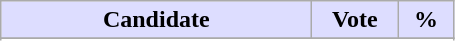<table class="wikitable">
<tr>
<th style="background:#ddf; width:200px;">Candidate</th>
<th style="background:#ddf; width:50px;">Vote</th>
<th style="background:#ddf; width:30px;">%</th>
</tr>
<tr>
</tr>
<tr>
</tr>
</table>
